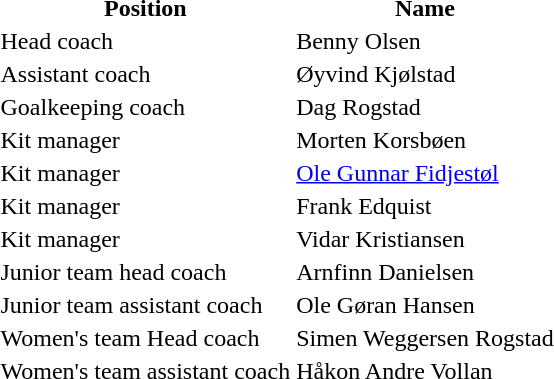<table style="text-align: center; ">
<tr>
<th>Position</th>
<th>Name</th>
</tr>
<tr>
<td align="left">Head coach</td>
<td align="left"> Benny Olsen</td>
</tr>
<tr>
<td align="left">Assistant coach</td>
<td align="left"> Øyvind Kjølstad</td>
</tr>
<tr>
<td align="left">Goalkeeping coach</td>
<td align="left"> Dag Rogstad</td>
</tr>
<tr>
<td align="left">Kit manager</td>
<td align="left"> Morten Korsbøen</td>
</tr>
<tr>
<td align="left">Kit manager</td>
<td align="left"> <a href='#'>Ole Gunnar Fidjestøl</a></td>
</tr>
<tr>
<td align="left">Kit manager</td>
<td align="left"> Frank Edquist</td>
</tr>
<tr>
<td align="left">Kit manager</td>
<td align="left"> Vidar Kristiansen</td>
</tr>
<tr>
<td align="left">Junior team head coach</td>
<td align="left"> Arnfinn Danielsen</td>
</tr>
<tr>
<td align="left">Junior team assistant coach</td>
<td align="left"> Ole Gøran Hansen</td>
</tr>
<tr>
<td align="left">Women's team Head coach</td>
<td align="left"> Simen Weggersen Rogstad</td>
</tr>
<tr>
<td align="left">Women's team assistant coach</td>
<td align="left"> Håkon Andre Vollan</td>
</tr>
<tr>
</tr>
</table>
